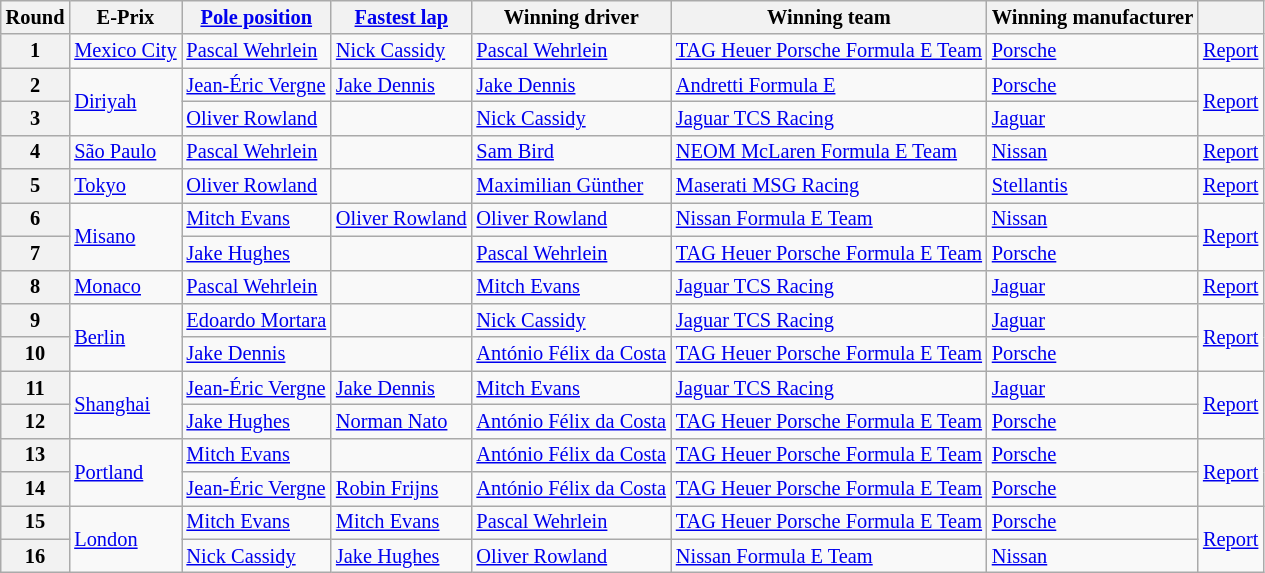<table class="wikitable" style="font-size: 85%;">
<tr>
<th>Round</th>
<th>E-Prix</th>
<th><a href='#'>Pole position</a></th>
<th><a href='#'>Fastest lap</a></th>
<th>Winning driver</th>
<th>Winning team</th>
<th nowrap>Winning manufacturer</th>
<th></th>
</tr>
<tr>
<th>1</th>
<td nowrap> <a href='#'>Mexico City</a></td>
<td> <a href='#'>Pascal Wehrlein</a></td>
<td> <a href='#'>Nick Cassidy</a></td>
<td> <a href='#'>Pascal Wehrlein</a></td>
<td nowrap> <a href='#'>TAG Heuer Porsche Formula E Team</a></td>
<td> <a href='#'>Porsche</a></td>
<td><a href='#'>Report</a></td>
</tr>
<tr>
<th>2</th>
<td rowspan="2"> <a href='#'>Diriyah</a></td>
<td nowrap> <a href='#'>Jean-Éric Vergne</a></td>
<td> <a href='#'>Jake Dennis</a></td>
<td> <a href='#'>Jake Dennis</a></td>
<td> <a href='#'>Andretti Formula E</a></td>
<td> <a href='#'>Porsche</a></td>
<td rowspan="2"><a href='#'>Report</a></td>
</tr>
<tr>
<th>3</th>
<td> <a href='#'>Oliver Rowland</a></td>
<td> </td>
<td> <a href='#'>Nick Cassidy</a></td>
<td> <a href='#'>Jaguar TCS Racing</a></td>
<td> <a href='#'>Jaguar</a></td>
</tr>
<tr>
<th>4</th>
<td> <a href='#'>São Paulo</a></td>
<td> <a href='#'>Pascal Wehrlein</a></td>
<td> </td>
<td> <a href='#'>Sam Bird</a></td>
<td> <a href='#'>NEOM McLaren Formula E Team</a></td>
<td> <a href='#'>Nissan</a></td>
<td><a href='#'>Report</a></td>
</tr>
<tr>
<th>5</th>
<td> <a href='#'>Tokyo</a></td>
<td> <a href='#'>Oliver Rowland</a></td>
<td> </td>
<td> <a href='#'>Maximilian Günther</a></td>
<td> <a href='#'>Maserati MSG Racing</a></td>
<td nowrap> <a href='#'>Stellantis</a></td>
<td><a href='#'>Report</a></td>
</tr>
<tr>
<th>6</th>
<td rowspan="2"> <a href='#'>Misano</a></td>
<td> <a href='#'>Mitch Evans</a></td>
<td> <a href='#'>Oliver Rowland</a></td>
<td> <a href='#'>Oliver Rowland</a></td>
<td> <a href='#'>Nissan Formula E Team</a></td>
<td> <a href='#'>Nissan</a></td>
<td rowspan="2"><a href='#'>Report</a></td>
</tr>
<tr>
<th>7</th>
<td> <a href='#'>Jake Hughes</a></td>
<td nowrap> </td>
<td> <a href='#'>Pascal Wehrlein</a></td>
<td> <a href='#'>TAG Heuer Porsche Formula E Team</a></td>
<td> <a href='#'>Porsche</a></td>
</tr>
<tr>
<th>8</th>
<td> <a href='#'>Monaco</a></td>
<td> <a href='#'>Pascal Wehrlein</a></td>
<td> </td>
<td> <a href='#'>Mitch Evans</a></td>
<td> <a href='#'>Jaguar TCS Racing</a></td>
<td> <a href='#'>Jaguar</a></td>
<td><a href='#'>Report</a></td>
</tr>
<tr>
<th>9</th>
<td rowspan="2"> <a href='#'>Berlin</a></td>
<td> <a href='#'>Edoardo Mortara</a></td>
<td> </td>
<td> <a href='#'>Nick Cassidy</a></td>
<td> <a href='#'>Jaguar TCS Racing</a></td>
<td> <a href='#'>Jaguar</a></td>
<td rowspan="2"><a href='#'>Report</a></td>
</tr>
<tr>
<th>10</th>
<td> <a href='#'>Jake Dennis</a></td>
<td> </td>
<td> <a href='#'>António Félix da Costa</a></td>
<td> <a href='#'>TAG Heuer Porsche Formula E Team</a></td>
<td> <a href='#'>Porsche</a></td>
</tr>
<tr>
<th>11</th>
<td rowspan="2"> <a href='#'>Shanghai</a></td>
<td> <a href='#'>Jean-Éric Vergne</a></td>
<td> <a href='#'>Jake Dennis</a></td>
<td> <a href='#'>Mitch Evans</a></td>
<td> <a href='#'>Jaguar TCS Racing</a></td>
<td> <a href='#'>Jaguar</a></td>
<td rowspan="2"><a href='#'>Report</a></td>
</tr>
<tr>
<th>12</th>
<td> <a href='#'>Jake Hughes</a></td>
<td> <a href='#'>Norman Nato</a></td>
<td nowrap> <a href='#'>António Félix da Costa</a></td>
<td> <a href='#'>TAG Heuer Porsche Formula E Team</a></td>
<td> <a href='#'>Porsche</a></td>
</tr>
<tr>
<th>13</th>
<td rowspan="2"> <a href='#'>Portland</a></td>
<td> <a href='#'>Mitch Evans</a></td>
<td> </td>
<td> <a href='#'>António Félix da Costa</a></td>
<td> <a href='#'>TAG Heuer Porsche Formula E Team</a></td>
<td> <a href='#'>Porsche</a></td>
<td rowspan="2"><a href='#'>Report</a></td>
</tr>
<tr>
<th>14</th>
<td> <a href='#'>Jean-Éric Vergne</a></td>
<td> <a href='#'>Robin Frijns</a></td>
<td> <a href='#'>António Félix da Costa</a></td>
<td> <a href='#'>TAG Heuer Porsche Formula E Team</a></td>
<td> <a href='#'>Porsche</a></td>
</tr>
<tr>
<th>15</th>
<td rowspan="2"> <a href='#'>London</a></td>
<td> <a href='#'>Mitch Evans</a></td>
<td> <a href='#'>Mitch Evans</a></td>
<td> <a href='#'>Pascal Wehrlein</a></td>
<td nowrap> <a href='#'>TAG Heuer Porsche Formula E Team</a></td>
<td> <a href='#'>Porsche</a></td>
<td rowspan="2"><a href='#'>Report</a></td>
</tr>
<tr>
<th>16</th>
<td> <a href='#'>Nick Cassidy</a></td>
<td> <a href='#'>Jake Hughes</a></td>
<td> <a href='#'>Oliver Rowland</a></td>
<td> <a href='#'>Nissan Formula E Team</a></td>
<td> <a href='#'>Nissan</a></td>
</tr>
</table>
